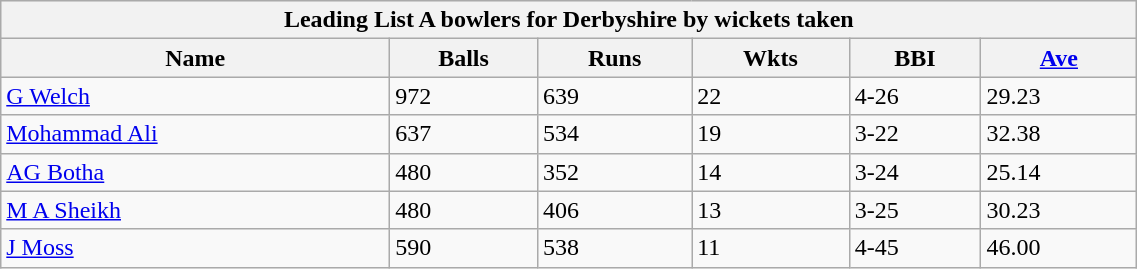<table class="wikitable" style="width:60%;">
<tr style="background:#efefef;">
<th colspan=6>Leading List A bowlers for Derbyshire by wickets taken</th>
</tr>
<tr style="background:#efefef;">
<th>Name</th>
<th>Balls</th>
<th>Runs</th>
<th>Wkts</th>
<th>BBI</th>
<th><a href='#'>Ave</a></th>
</tr>
<tr>
<td><a href='#'>G Welch</a></td>
<td>972</td>
<td>639</td>
<td>22</td>
<td>4-26</td>
<td>29.23</td>
</tr>
<tr>
<td><a href='#'>Mohammad Ali</a></td>
<td>637</td>
<td>534</td>
<td>19</td>
<td>3-22</td>
<td>32.38</td>
</tr>
<tr>
<td><a href='#'>AG Botha</a></td>
<td>480</td>
<td>352</td>
<td>14</td>
<td>3-24</td>
<td>25.14</td>
</tr>
<tr>
<td><a href='#'>M A Sheikh</a></td>
<td>480</td>
<td>406</td>
<td>13</td>
<td>3-25</td>
<td>30.23</td>
</tr>
<tr>
<td><a href='#'>J Moss</a></td>
<td>590</td>
<td>538</td>
<td>11</td>
<td>4-45</td>
<td>46.00</td>
</tr>
</table>
